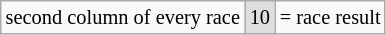<table class="wikitable" style="font-size: 85%; text-align:center">
<tr>
<td>second column of every race</td>
<td style="background:#DFDDDF;">10</td>
<td>= race result</td>
</tr>
</table>
